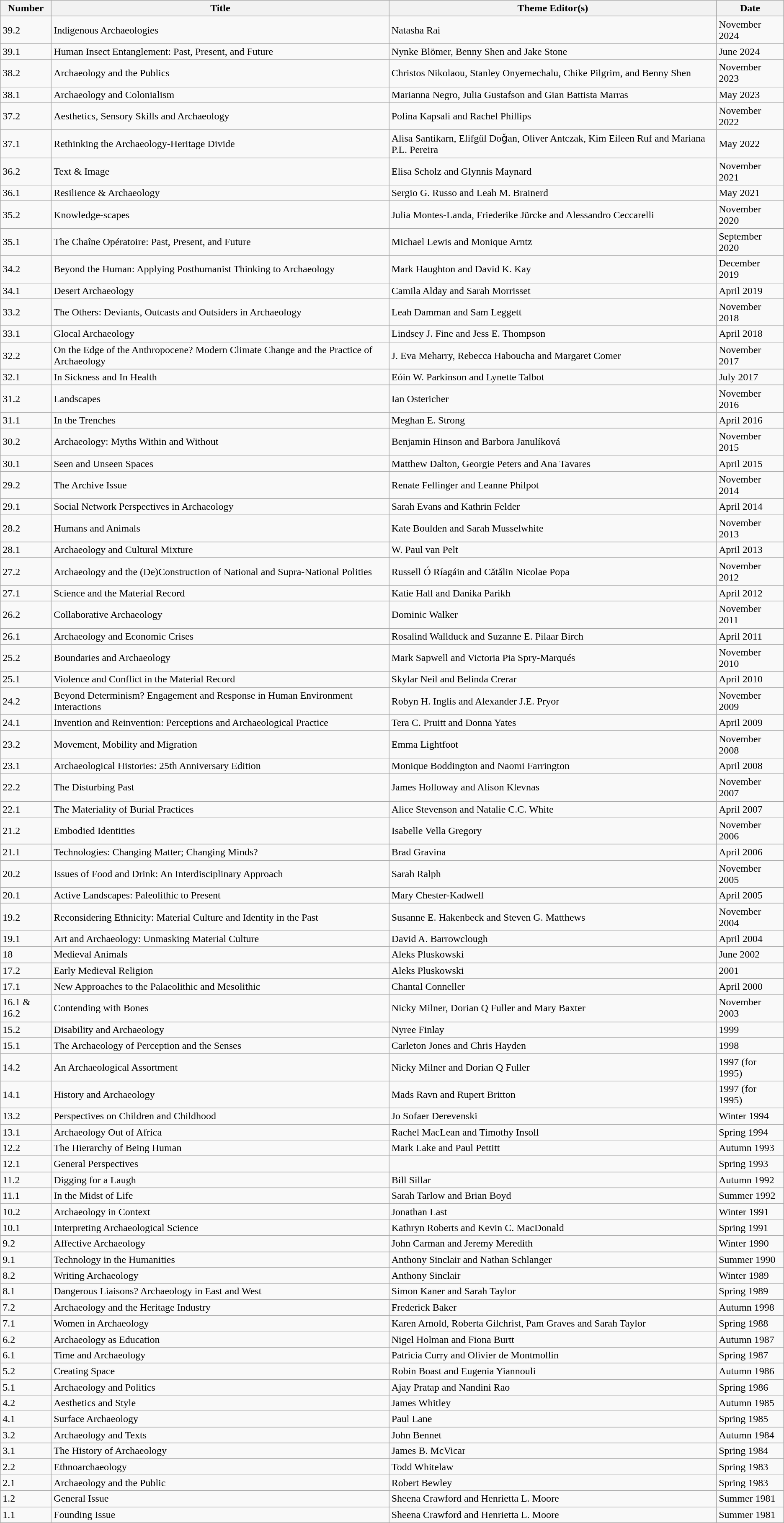<table class="wikitable mw-collapsible">
<tr>
<th><strong>Number</strong></th>
<th>Title</th>
<th>Theme Editor(s)</th>
<th>Date</th>
</tr>
<tr>
<td>39.2</td>
<td>Indigenous Archaeologies</td>
<td>Natasha Rai</td>
<td>November 2024</td>
</tr>
<tr>
<td>39.1</td>
<td>Human Insect Entanglement: Past, Present, and Future</td>
<td>Nynke Blömer, Benny Shen and Jake Stone</td>
<td>June 2024</td>
</tr>
<tr>
<td>38.2</td>
<td>Archaeology and the Publics</td>
<td>Christos Nikolaou, Stanley Onyemechalu, Chike Pilgrim, and Benny Shen</td>
<td>November 2023</td>
</tr>
<tr>
<td>38.1</td>
<td>Archaeology and Colonialism</td>
<td>Marianna Negro, Julia Gustafson and Gian Battista Marras</td>
<td>May 2023</td>
</tr>
<tr>
<td>37.2</td>
<td>Aesthetics, Sensory Skills and Archaeology</td>
<td>Polina Kapsali and Rachel Phillips</td>
<td>November 2022</td>
</tr>
<tr>
<td>37.1</td>
<td>Rethinking the Archaeology-Heritage Divide</td>
<td>Alisa Santikarn, Elifgül Doǧan, Oliver Antczak, Kim Eileen Ruf and Mariana P.L. Pereira</td>
<td>May 2022</td>
</tr>
<tr>
<td>36.2</td>
<td>Text & Image</td>
<td>Elisa Scholz and Glynnis Maynard</td>
<td>November 2021</td>
</tr>
<tr>
<td>36.1</td>
<td>Resilience & Archaeology</td>
<td>Sergio G. Russo and Leah M. Brainerd</td>
<td>May 2021</td>
</tr>
<tr>
<td>35.2</td>
<td>Knowledge-scapes</td>
<td>Julia Montes-Landa, Friederike Jürcke and Alessandro Ceccarelli</td>
<td>November 2020</td>
</tr>
<tr>
<td>35.1</td>
<td>The Chaîne Opératoire: Past, Present, and Future</td>
<td>Michael Lewis and Monique Arntz</td>
<td>September 2020</td>
</tr>
<tr>
<td>34.2</td>
<td>Beyond the Human: Applying Posthumanist Thinking to Archaeology</td>
<td>Mark Haughton and David K. Kay</td>
<td>December 2019</td>
</tr>
<tr>
<td>34.1</td>
<td>Desert Archaeology</td>
<td>Camila Alday and Sarah Morrisset</td>
<td>April 2019</td>
</tr>
<tr>
<td>33.2</td>
<td>The Others: Deviants, Outcasts and Outsiders in Archaeology</td>
<td>Leah Damman and Sam Leggett</td>
<td>November 2018</td>
</tr>
<tr>
<td>33.1</td>
<td>Glocal Archaeology</td>
<td>Lindsey J. Fine and Jess E. Thompson</td>
<td>April 2018</td>
</tr>
<tr>
<td>32.2</td>
<td>On the Edge of the Anthropocene? Modern Climate Change and the Practice of Archaeology</td>
<td>J. Eva Meharry, Rebecca Haboucha and Margaret Comer</td>
<td>November 2017</td>
</tr>
<tr>
<td>32.1</td>
<td>In Sickness and In Health</td>
<td>Eóin W. Parkinson and Lynette Talbot</td>
<td>July 2017</td>
</tr>
<tr>
<td>31.2</td>
<td>Landscapes</td>
<td>Ian Ostericher</td>
<td>November 2016</td>
</tr>
<tr>
<td>31.1</td>
<td>In the Trenches</td>
<td>Meghan E. Strong</td>
<td>April 2016</td>
</tr>
<tr>
<td>30.2</td>
<td>Archaeology: Myths Within and Without</td>
<td>Benjamin Hinson and Barbora Janulíková</td>
<td>November 2015</td>
</tr>
<tr>
<td>30.1</td>
<td>Seen and Unseen Spaces</td>
<td>Matthew Dalton, Georgie Peters and Ana Tavares</td>
<td>April 2015</td>
</tr>
<tr>
<td>29.2</td>
<td>The Archive Issue</td>
<td>Renate Fellinger and Leanne Philpot</td>
<td>November 2014</td>
</tr>
<tr>
<td>29.1</td>
<td>Social Network Perspectives in Archaeology</td>
<td>Sarah Evans and Kathrin Felder</td>
<td>April 2014</td>
</tr>
<tr>
<td>28.2</td>
<td>Humans and Animals</td>
<td>Kate Boulden and Sarah Musselwhite</td>
<td>November 2013</td>
</tr>
<tr>
<td>28.1</td>
<td>Archaeology and Cultural Mixture</td>
<td>W. Paul van Pelt</td>
<td>April 2013</td>
</tr>
<tr>
<td>27.2</td>
<td>Archaeology and the (De)Construction of National and Supra-National Polities</td>
<td>Russell Ó Ríagáin and Cătălin Nicolae Popa</td>
<td>November 2012</td>
</tr>
<tr>
<td>27.1</td>
<td>Science and the Material Record</td>
<td>Katie Hall and Danika Parikh</td>
<td>April 2012</td>
</tr>
<tr>
<td>26.2</td>
<td>Collaborative Archaeology</td>
<td>Dominic Walker</td>
<td>November 2011</td>
</tr>
<tr>
<td>26.1</td>
<td>Archaeology and Economic Crises</td>
<td>Rosalind Wallduck and Suzanne E. Pilaar Birch</td>
<td>April 2011</td>
</tr>
<tr>
<td>25.2</td>
<td>Boundaries and Archaeology</td>
<td>Mark Sapwell and Victoria Pia Spry-Marqués</td>
<td>November 2010</td>
</tr>
<tr>
<td>25.1</td>
<td>Violence and Conflict in the Material Record</td>
<td>Skylar Neil and Belinda Crerar</td>
<td>April 2010</td>
</tr>
<tr>
<td>24.2</td>
<td>Beyond Determinism? Engagement and Response in Human Environment Interactions</td>
<td>Robyn H. Inglis and Alexander J.E. Pryor</td>
<td>November 2009</td>
</tr>
<tr>
<td>24.1</td>
<td>Invention and Reinvention: Perceptions and Archaeological Practice</td>
<td>Tera C. Pruitt and Donna Yates</td>
<td>April 2009</td>
</tr>
<tr>
<td>23.2</td>
<td>Movement, Mobility and Migration</td>
<td>Emma Lightfoot</td>
<td>November 2008</td>
</tr>
<tr>
<td>23.1</td>
<td>Archaeological Histories: 25th Anniversary Edition</td>
<td>Monique Boddington and Naomi Farrington</td>
<td>April 2008</td>
</tr>
<tr>
<td>22.2</td>
<td>The Disturbing Past</td>
<td>James Holloway and Alison Klevnas</td>
<td>November 2007</td>
</tr>
<tr>
<td>22.1</td>
<td>The Materiality of Burial Practices</td>
<td>Alice Stevenson and Natalie C.C. White</td>
<td>April 2007</td>
</tr>
<tr>
<td>21.2</td>
<td>Embodied Identities</td>
<td>Isabelle Vella Gregory</td>
<td>November 2006</td>
</tr>
<tr>
<td>21.1</td>
<td>Technologies: Changing Matter; Changing Minds?</td>
<td>Brad Gravina</td>
<td>April 2006</td>
</tr>
<tr>
<td>20.2</td>
<td>Issues of Food and Drink: An Interdisciplinary Approach</td>
<td>Sarah Ralph</td>
<td>November 2005</td>
</tr>
<tr>
<td>20.1</td>
<td>Active Landscapes: Paleolithic to Present</td>
<td>Mary Chester-Kadwell</td>
<td>April 2005</td>
</tr>
<tr>
<td>19.2</td>
<td>Reconsidering Ethnicity: Material Culture and Identity in the Past</td>
<td>Susanne E. Hakenbeck and Steven G. Matthews</td>
<td>November 2004</td>
</tr>
<tr>
<td>19.1</td>
<td>Art and Archaeology: Unmasking Material Culture</td>
<td>David A. Barrowclough</td>
<td>April 2004</td>
</tr>
<tr>
<td>18</td>
<td>Medieval Animals</td>
<td>Aleks Pluskowski</td>
<td>June 2002</td>
</tr>
<tr>
<td>17.2</td>
<td>Early Medieval Religion</td>
<td>Aleks Pluskowski</td>
<td>2001</td>
</tr>
<tr>
<td>17.1</td>
<td>New Approaches to the Palaeolithic and Mesolithic</td>
<td>Chantal Conneller</td>
<td>April 2000</td>
</tr>
<tr>
<td>16.1 & 16.2</td>
<td>Contending with Bones</td>
<td>Nicky Milner, Dorian Q Fuller and Mary Baxter</td>
<td>November 2003</td>
</tr>
<tr>
<td>15.2</td>
<td>Disability and Archaeology</td>
<td>Nyree Finlay</td>
<td>1999</td>
</tr>
<tr>
<td>15.1</td>
<td>The Archaeology of Perception and the Senses</td>
<td>Carleton Jones and Chris Hayden</td>
<td>1998</td>
</tr>
<tr>
<td>14.2</td>
<td>An Archaeological Assortment</td>
<td>Nicky Milner and Dorian Q Fuller</td>
<td>1997 (for 1995)</td>
</tr>
<tr>
<td>14.1</td>
<td>History and Archaeology</td>
<td>Mads Ravn and Rupert Britton</td>
<td>1997 (for 1995)</td>
</tr>
<tr>
<td>13.2</td>
<td>Perspectives on Children and Childhood</td>
<td>Jo Sofaer Derevenski</td>
<td>Winter 1994</td>
</tr>
<tr>
<td>13.1</td>
<td>Archaeology Out of Africa</td>
<td>Rachel MacLean and Timothy Insoll</td>
<td>Spring 1994</td>
</tr>
<tr>
<td>12.2</td>
<td>The Hierarchy of Being Human</td>
<td>Mark Lake and Paul Pettitt</td>
<td>Autumn 1993</td>
</tr>
<tr>
<td>12.1</td>
<td>General Perspectives</td>
<td></td>
<td>Spring 1993</td>
</tr>
<tr>
<td>11.2</td>
<td>Digging for a Laugh</td>
<td>Bill Sillar</td>
<td>Autumn 1992</td>
</tr>
<tr>
<td>11.1</td>
<td>In the Midst of Life</td>
<td>Sarah Tarlow and Brian Boyd</td>
<td>Summer 1992</td>
</tr>
<tr>
<td>10.2</td>
<td>Archaeology in Context</td>
<td>Jonathan Last</td>
<td>Winter 1991</td>
</tr>
<tr>
<td>10.1</td>
<td>Interpreting Archaeological Science</td>
<td>Kathryn Roberts and Kevin C. MacDonald</td>
<td>Spring 1991</td>
</tr>
<tr>
<td>9.2</td>
<td>Affective Archaeology</td>
<td>John Carman and Jeremy Meredith</td>
<td>Winter 1990</td>
</tr>
<tr>
<td>9.1</td>
<td>Technology in the Humanities</td>
<td>Anthony Sinclair and Nathan Schlanger</td>
<td>Summer 1990</td>
</tr>
<tr>
<td>8.2</td>
<td>Writing Archaeology</td>
<td>Anthony Sinclair</td>
<td>Winter 1989</td>
</tr>
<tr>
<td>8.1</td>
<td>Dangerous Liaisons? Archaeology in East and West</td>
<td>Simon Kaner and Sarah Taylor</td>
<td>Spring 1989</td>
</tr>
<tr>
<td>7.2</td>
<td>Archaeology and the Heritage Industry</td>
<td>Frederick Baker</td>
<td>Autumn 1998</td>
</tr>
<tr>
<td>7.1</td>
<td>Women in Archaeology</td>
<td>Karen Arnold, Roberta Gilchrist, Pam Graves and Sarah Taylor</td>
<td>Spring 1988</td>
</tr>
<tr>
<td>6.2</td>
<td>Archaeology as Education</td>
<td>Nigel Holman and Fiona Burtt</td>
<td>Autumn 1987</td>
</tr>
<tr>
<td>6.1</td>
<td>Time and Archaeology</td>
<td>Patricia Curry and Olivier de Montmollin</td>
<td>Spring 1987</td>
</tr>
<tr>
<td>5.2</td>
<td>Creating Space</td>
<td>Robin Boast and Eugenia Yiannouli</td>
<td>Autumn 1986</td>
</tr>
<tr>
<td>5.1</td>
<td>Archaeology and Politics</td>
<td>Ajay Pratap and Nandini Rao</td>
<td>Spring 1986</td>
</tr>
<tr>
<td>4.2</td>
<td>Aesthetics and Style</td>
<td>James Whitley</td>
<td>Autumn 1985</td>
</tr>
<tr>
<td>4.1</td>
<td>Surface Archaeology</td>
<td>Paul Lane</td>
<td>Spring 1985</td>
</tr>
<tr>
<td>3.2</td>
<td>Archaeology and Texts</td>
<td>John Bennet</td>
<td>Autumn 1984</td>
</tr>
<tr>
<td>3.1</td>
<td>The History of Archaeology</td>
<td>James B. McVicar</td>
<td>Spring 1984</td>
</tr>
<tr>
<td>2.2</td>
<td>Ethnoarchaeology</td>
<td>Todd Whitelaw</td>
<td>Spring 1983</td>
</tr>
<tr>
<td>2.1</td>
<td>Archaeology and the Public</td>
<td>Robert Bewley</td>
<td>Spring 1983</td>
</tr>
<tr>
<td>1.2</td>
<td>General Issue</td>
<td>Sheena Crawford and Henrietta L. Moore</td>
<td>Summer 1981</td>
</tr>
<tr>
<td>1.1</td>
<td>Founding Issue</td>
<td>Sheena Crawford and Henrietta L. Moore</td>
<td>Summer 1981</td>
</tr>
</table>
